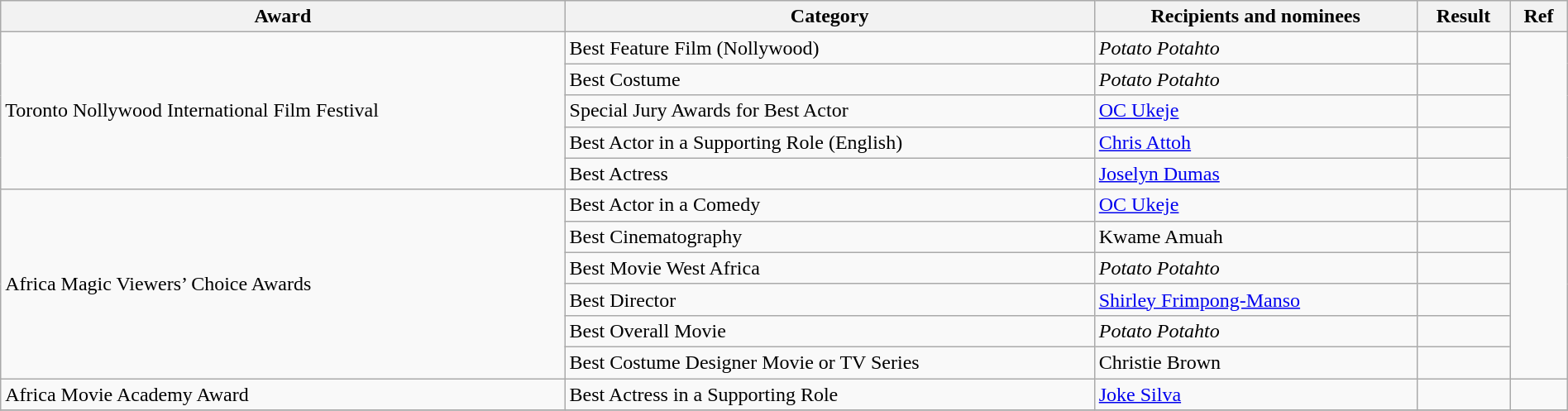<table class="wikitable sortable" style="width:100%">
<tr>
<th>Award</th>
<th>Category</th>
<th>Recipients and nominees</th>
<th>Result</th>
<th>Ref</th>
</tr>
<tr>
<td rowspan=5>Toronto Nollywood International Film Festival</td>
<td>Best Feature Film (Nollywood)</td>
<td><em>Potato Potahto</em></td>
<td></td>
<td rowspan=5></td>
</tr>
<tr>
<td>Best Costume</td>
<td><em>Potato Potahto</em></td>
<td></td>
</tr>
<tr>
<td>Special Jury Awards for Best Actor</td>
<td><a href='#'>OC Ukeje</a></td>
<td></td>
</tr>
<tr>
<td>Best Actor in a Supporting Role (English)</td>
<td><a href='#'>Chris Attoh</a></td>
<td></td>
</tr>
<tr>
<td>Best Actress</td>
<td><a href='#'>Joselyn Dumas</a></td>
<td></td>
</tr>
<tr>
<td rowspan=6>Africa Magic Viewers’ Choice Awards</td>
<td>Best Actor in a Comedy</td>
<td><a href='#'>OC Ukeje</a></td>
<td></td>
<td rowspan=6></td>
</tr>
<tr>
<td>Best Cinematography</td>
<td>Kwame Amuah</td>
<td></td>
</tr>
<tr>
<td>Best Movie West Africa</td>
<td><em>Potato Potahto</em></td>
<td></td>
</tr>
<tr>
<td>Best Director</td>
<td><a href='#'>Shirley Frimpong-Manso</a></td>
<td></td>
</tr>
<tr>
<td>Best Overall Movie</td>
<td><em>Potato Potahto</em></td>
<td></td>
</tr>
<tr>
<td>Best Costume Designer Movie or TV Series</td>
<td>Christie Brown</td>
<td></td>
</tr>
<tr>
<td>Africa Movie Academy Award</td>
<td>Best Actress in a Supporting Role</td>
<td><a href='#'>Joke Silva</a></td>
<td></td>
<td></td>
</tr>
<tr>
</tr>
</table>
